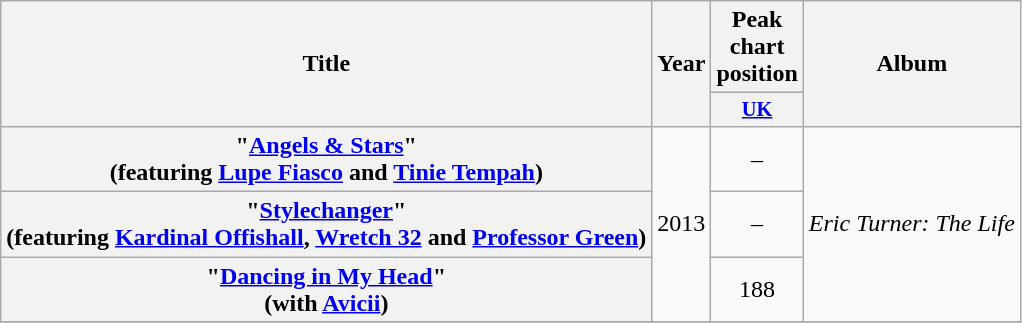<table class="wikitable plainrowheaders" style="text-align:center;" border="1">
<tr>
<th scope="col" rowspan="2">Title</th>
<th scope="col" rowspan="2">Year</th>
<th scope="col" colspan="1">Peak chart position</th>
<th scope="col" rowspan="2">Album</th>
</tr>
<tr>
<th scope="col" style="width:3em;font-size:85%;"><a href='#'>UK</a></th>
</tr>
<tr>
<th scope="row">"<a href='#'>Angels & Stars</a>" <br><span>(featuring <a href='#'>Lupe Fiasco</a> and <a href='#'>Tinie Tempah</a>)</span></th>
<td rowspan="3">2013</td>
<td>–</td>
<td rowspan=3><em>Eric Turner: The Life</em></td>
</tr>
<tr>
<th scope="row">"<a href='#'>Stylechanger</a>" <br><span>(featuring <a href='#'>Kardinal Offishall</a>, <a href='#'>Wretch 32</a> and <a href='#'>Professor Green</a>)</span></th>
<td>–</td>
</tr>
<tr>
<th scope="row">"<a href='#'>Dancing in My Head</a>" <br><span>(with <a href='#'>Avicii</a>)</span></th>
<td>188</td>
</tr>
<tr>
</tr>
</table>
